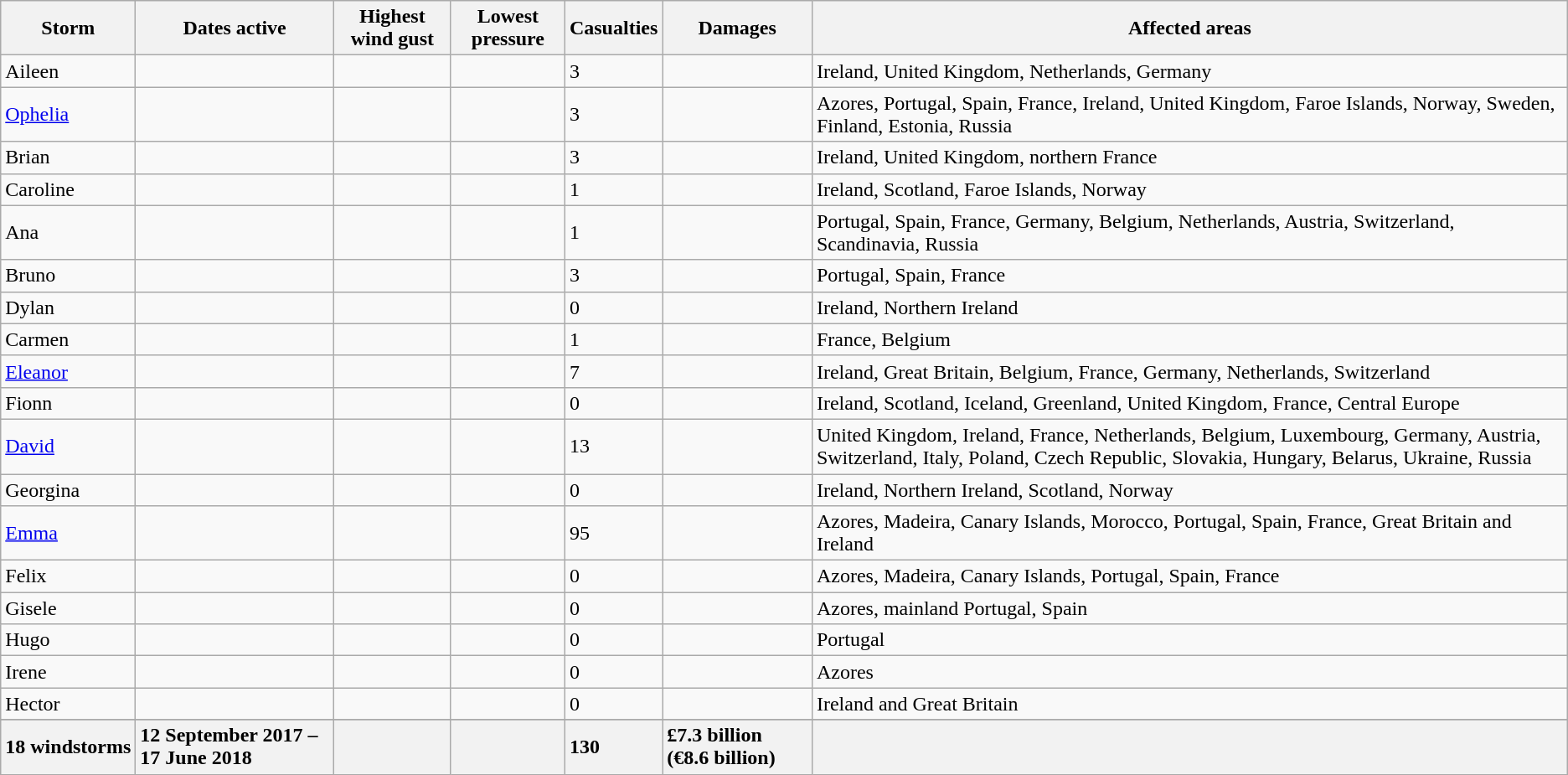<table class="wikitable sortable">
<tr>
<th>Storm</th>
<th data-sort-type="number">Dates active</th>
<th data-sort-type="number">Highest wind gust</th>
<th data-sort-type="number">Lowest pressure</th>
<th data-sort-type="number">Casualties</th>
<th data-sort-type="number">Damages</th>
<th>Affected areas</th>
</tr>
<tr>
<td>Aileen</td>
<td></td>
<td></td>
<td></td>
<td>3</td>
<td></td>
<td>Ireland, United Kingdom, Netherlands, Germany</td>
</tr>
<tr>
<td><a href='#'>Ophelia</a></td>
<td></td>
<td></td>
<td></td>
<td>3</td>
<td></td>
<td>Azores, Portugal, Spain, France, Ireland, United Kingdom, Faroe Islands, Norway, Sweden, Finland, Estonia, Russia</td>
</tr>
<tr>
<td>Brian</td>
<td></td>
<td></td>
<td></td>
<td>3</td>
<td></td>
<td>Ireland, United Kingdom, northern France</td>
</tr>
<tr>
<td>Caroline</td>
<td></td>
<td></td>
<td></td>
<td>1</td>
<td></td>
<td>Ireland, Scotland, Faroe Islands, Norway</td>
</tr>
<tr>
<td>Ana</td>
<td></td>
<td></td>
<td></td>
<td>1</td>
<td></td>
<td>Portugal, Spain, France, Germany, Belgium, Netherlands, Austria, Switzerland, Scandinavia, Russia</td>
</tr>
<tr>
<td>Bruno</td>
<td></td>
<td></td>
<td></td>
<td>3</td>
<td></td>
<td>Portugal, Spain, France</td>
</tr>
<tr>
<td>Dylan</td>
<td></td>
<td></td>
<td></td>
<td>0</td>
<td></td>
<td>Ireland, Northern Ireland</td>
</tr>
<tr>
<td>Carmen</td>
<td></td>
<td></td>
<td></td>
<td>1</td>
<td></td>
<td>France, Belgium</td>
</tr>
<tr>
<td><a href='#'>Eleanor</a></td>
<td></td>
<td></td>
<td></td>
<td>7</td>
<td></td>
<td>Ireland, Great Britain, Belgium, France, Germany, Netherlands, Switzerland</td>
</tr>
<tr>
<td>Fionn</td>
<td></td>
<td></td>
<td> </td>
<td>0</td>
<td></td>
<td>Ireland, Scotland, Iceland, Greenland, United Kingdom, France, Central Europe</td>
</tr>
<tr>
<td><a href='#'>David</a></td>
<td></td>
<td></td>
<td></td>
<td>13</td>
<td></td>
<td>United Kingdom, Ireland, France, Netherlands, Belgium, Luxembourg, Germany, Austria, Switzerland, Italy, Poland, Czech Republic, Slovakia, Hungary, Belarus, Ukraine, Russia</td>
</tr>
<tr>
<td>Georgina</td>
<td></td>
<td></td>
<td></td>
<td>0</td>
<td></td>
<td>Ireland, Northern Ireland, Scotland, Norway</td>
</tr>
<tr>
<td><a href='#'>Emma</a></td>
<td></td>
<td></td>
<td></td>
<td>95</td>
<td></td>
<td>Azores, Madeira, Canary Islands, Morocco, Portugal, Spain, France, Great Britain and Ireland</td>
</tr>
<tr>
<td>Felix</td>
<td></td>
<td></td>
<td></td>
<td>0</td>
<td></td>
<td>Azores, Madeira, Canary Islands, Portugal, Spain, France</td>
</tr>
<tr>
<td>Gisele</td>
<td></td>
<td></td>
<td></td>
<td>0</td>
<td></td>
<td>Azores, mainland Portugal, Spain</td>
</tr>
<tr>
<td>Hugo</td>
<td></td>
<td></td>
<td></td>
<td>0</td>
<td></td>
<td>Portugal</td>
</tr>
<tr>
<td>Irene</td>
<td></td>
<td></td>
<td></td>
<td>0</td>
<td></td>
<td>Azores</td>
</tr>
<tr>
<td>Hector</td>
<td></td>
<td></td>
<td></td>
<td>0</td>
<td></td>
<td>Ireland and Great Britain</td>
</tr>
<tr class="sortbottom">
</tr>
<tr style="background:#f0f0f0;font-weight:bold">
<th style="text-align:left">18 windstorms</th>
<th style="text-align:left">12 September 2017 – 17 June 2018</th>
<th style="text-align:left"></th>
<th style="text-align:left"></th>
<th style="text-align:left">130</th>
<th style="text-align:left">£7.3 billion (€8.6 billion)</th>
<th></th>
</tr>
</table>
